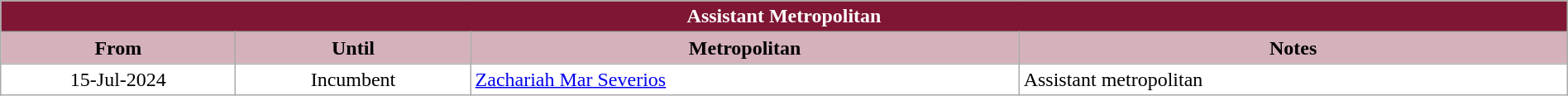<table class="wikitable" style="width: 100%;">
<tr>
<th colspan="4" style="background-color: #7F1734; color: white;">Assistant Metropolitan</th>
</tr>
<tr>
<th style="background-color: #D4B1BB; width: 15%;">From</th>
<th style="background-color: #D4B1BB; width: 15%;">Until</th>
<th style="background-color: #D4B1BB; width: 35%;">Metropolitan</th>
<th style="background-color: #D4B1BB; width: 35%;">Notes</th>
</tr>
<tr valign="top" style="background-color: white;">
<td style="text-align: center;">15-Jul-2024</td>
<td style="text-align: center;">Incumbent</td>
<td><a href='#'>Zachariah Mar Severios</a></td>
<td>Assistant metropolitan</td>
</tr>
</table>
